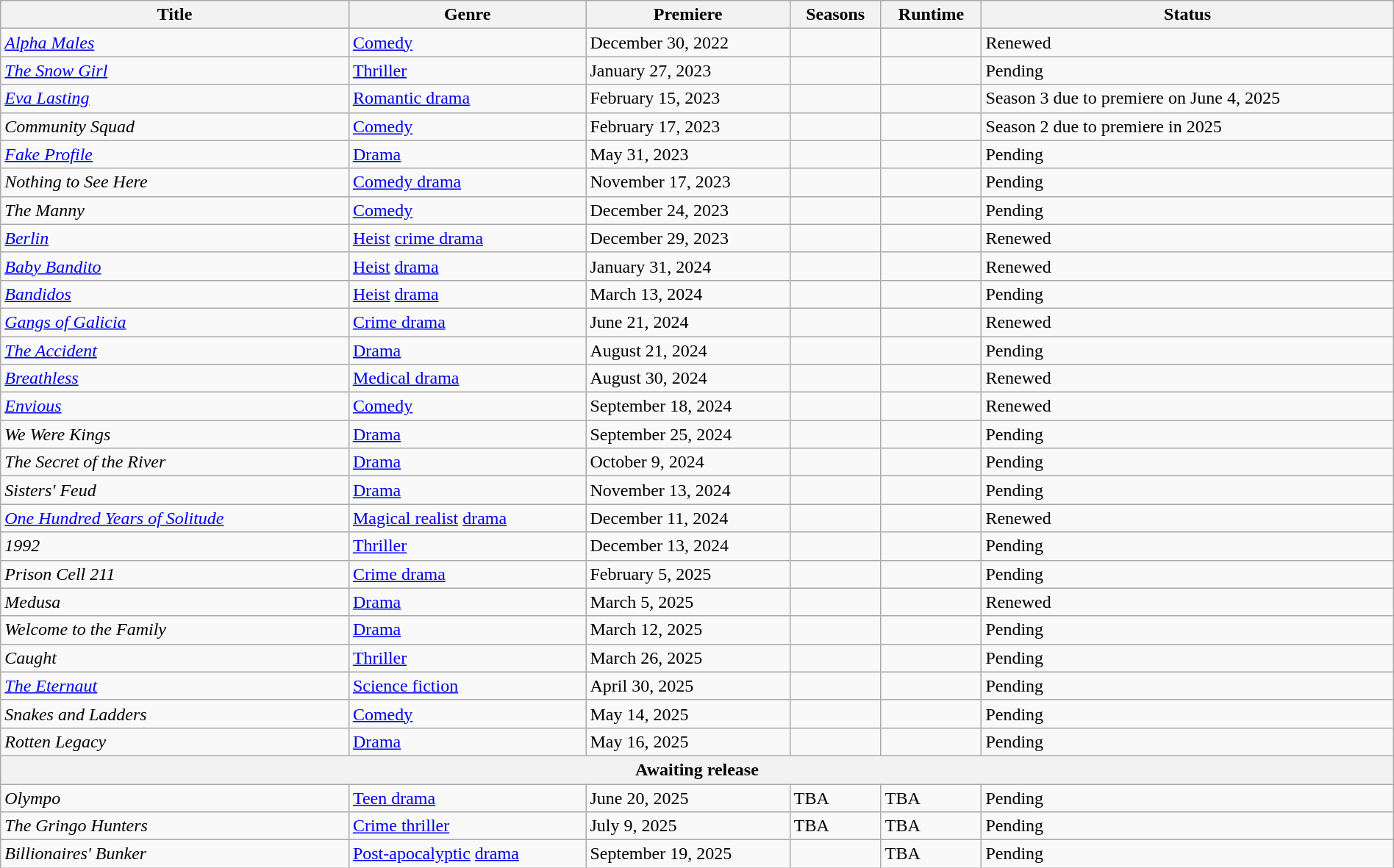<table class="wikitable sortable" style="width:100%">
<tr>
<th scope="col" style="width:25%;">Title</th>
<th>Genre</th>
<th>Premiere</th>
<th>Seasons</th>
<th>Runtime</th>
<th>Status</th>
</tr>
<tr>
<td><em><a href='#'>Alpha Males</a></em></td>
<td><a href='#'>Comedy</a></td>
<td>December 30, 2022</td>
<td></td>
<td></td>
<td>Renewed</td>
</tr>
<tr>
<td><em><a href='#'>The Snow Girl</a></em></td>
<td><a href='#'>Thriller</a></td>
<td>January 27, 2023</td>
<td></td>
<td></td>
<td>Pending</td>
</tr>
<tr>
<td><em><a href='#'>Eva Lasting</a></em></td>
<td><a href='#'>Romantic drama</a></td>
<td>February 15, 2023</td>
<td></td>
<td></td>
<td>Season 3 due to premiere on June 4, 2025</td>
</tr>
<tr>
<td><em>Community Squad</em></td>
<td><a href='#'>Comedy</a></td>
<td>February 17, 2023</td>
<td></td>
<td></td>
<td>Season 2 due to premiere in 2025</td>
</tr>
<tr>
<td><em><a href='#'>Fake Profile</a></em></td>
<td><a href='#'>Drama</a></td>
<td>May 31, 2023</td>
<td></td>
<td></td>
<td>Pending</td>
</tr>
<tr>
<td><em>Nothing to See Here</em></td>
<td><a href='#'>Comedy drama</a></td>
<td>November 17, 2023</td>
<td></td>
<td></td>
<td>Pending</td>
</tr>
<tr>
<td><em>The Manny</em></td>
<td><a href='#'>Comedy</a></td>
<td>December 24, 2023</td>
<td></td>
<td></td>
<td>Pending</td>
</tr>
<tr>
<td><em><a href='#'>Berlin</a></em></td>
<td><a href='#'>Heist</a> <a href='#'>crime drama</a></td>
<td>December 29, 2023</td>
<td></td>
<td></td>
<td>Renewed</td>
</tr>
<tr>
<td><em><a href='#'>Baby Bandito</a></em></td>
<td><a href='#'>Heist</a> <a href='#'>drama</a></td>
<td>January 31, 2024</td>
<td></td>
<td></td>
<td>Renewed</td>
</tr>
<tr>
<td><em><a href='#'>Bandidos</a></em></td>
<td><a href='#'>Heist</a> <a href='#'>drama</a></td>
<td>March 13, 2024</td>
<td></td>
<td></td>
<td>Pending</td>
</tr>
<tr>
<td><em><a href='#'>Gangs of Galicia</a></em></td>
<td><a href='#'>Crime drama</a></td>
<td>June 21, 2024</td>
<td></td>
<td></td>
<td>Renewed</td>
</tr>
<tr>
<td><em><a href='#'>The Accident</a></em></td>
<td><a href='#'>Drama</a></td>
<td>August 21, 2024</td>
<td></td>
<td></td>
<td>Pending</td>
</tr>
<tr>
<td><em><a href='#'>Breathless</a></em></td>
<td><a href='#'>Medical drama</a></td>
<td>August 30, 2024</td>
<td></td>
<td></td>
<td>Renewed</td>
</tr>
<tr>
<td><em><a href='#'>Envious</a></em></td>
<td><a href='#'>Comedy</a></td>
<td>September 18, 2024</td>
<td></td>
<td></td>
<td>Renewed</td>
</tr>
<tr>
<td><em>We Were Kings</em></td>
<td><a href='#'>Drama</a></td>
<td>September 25, 2024</td>
<td></td>
<td></td>
<td>Pending</td>
</tr>
<tr>
<td><em>The Secret of the River</em></td>
<td><a href='#'>Drama</a></td>
<td>October 9, 2024</td>
<td></td>
<td></td>
<td>Pending</td>
</tr>
<tr>
<td><em>Sisters' Feud</em></td>
<td><a href='#'>Drama</a></td>
<td>November 13, 2024</td>
<td></td>
<td></td>
<td>Pending</td>
</tr>
<tr>
<td><em><a href='#'>One Hundred Years of Solitude</a></em></td>
<td><a href='#'>Magical realist</a> <a href='#'>drama</a></td>
<td>December 11, 2024</td>
<td></td>
<td></td>
<td>Renewed</td>
</tr>
<tr>
<td><em>1992</em></td>
<td><a href='#'>Thriller</a></td>
<td>December 13, 2024</td>
<td></td>
<td></td>
<td>Pending</td>
</tr>
<tr>
<td><em>Prison Cell 211</em></td>
<td><a href='#'>Crime drama</a></td>
<td>February 5, 2025</td>
<td></td>
<td></td>
<td>Pending</td>
</tr>
<tr>
<td><em>Medusa</em></td>
<td><a href='#'>Drama</a></td>
<td>March 5, 2025</td>
<td></td>
<td></td>
<td>Renewed</td>
</tr>
<tr>
<td><em>Welcome to the Family</em></td>
<td><a href='#'>Drama</a></td>
<td>March 12, 2025</td>
<td></td>
<td></td>
<td>Pending</td>
</tr>
<tr>
<td><em>Caught</em></td>
<td><a href='#'>Thriller</a></td>
<td>March 26, 2025</td>
<td></td>
<td></td>
<td>Pending</td>
</tr>
<tr>
<td><em><a href='#'>The Eternaut</a></em></td>
<td><a href='#'>Science fiction</a></td>
<td>April 30, 2025</td>
<td></td>
<td></td>
<td>Pending</td>
</tr>
<tr>
<td><em>Snakes and Ladders</em></td>
<td><a href='#'>Comedy</a></td>
<td>May 14, 2025</td>
<td></td>
<td></td>
<td>Pending</td>
</tr>
<tr>
<td><em>Rotten Legacy</em></td>
<td><a href='#'>Drama</a></td>
<td>May 16, 2025</td>
<td></td>
<td></td>
<td>Pending</td>
</tr>
<tr>
<th data-sort-value="zzz" colspan="6">Awaiting release</th>
</tr>
<tr>
<td><em>Olympo</em></td>
<td><a href='#'>Teen drama</a></td>
<td>June 20, 2025</td>
<td>TBA</td>
<td>TBA</td>
<td>Pending</td>
</tr>
<tr>
<td><em>The Gringo Hunters</em></td>
<td><a href='#'>Crime thriller</a></td>
<td>July 9, 2025</td>
<td>TBA</td>
<td>TBA</td>
<td>Pending</td>
</tr>
<tr>
<td><em>Billionaires' Bunker</em></td>
<td><a href='#'>Post-apocalyptic</a> <a href='#'>drama</a></td>
<td>September 19, 2025</td>
<td></td>
<td>TBA</td>
<td>Pending</td>
</tr>
</table>
